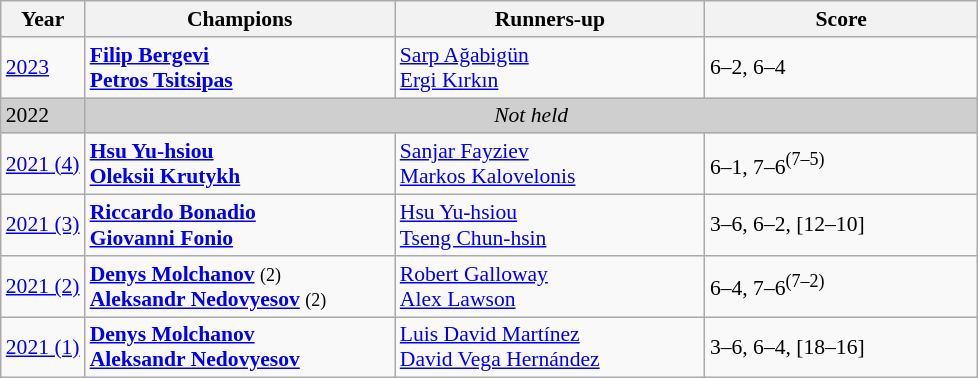<table class="wikitable" style="font-size:90%">
<tr>
<th>Year</th>
<th width="200">Champions</th>
<th width="200">Runners-up</th>
<th width="175">Score</th>
</tr>
<tr>
<td><a href='#'>2023</a></td>
<td> <strong><a href='#'>Filip Bergevi</a></strong> <br> <strong><a href='#'>Petros Tsitsipas</a></strong></td>
<td> <a href='#'>Sarp Ağabigün</a><br> <a href='#'>Ergi Kırkın</a></td>
<td>6–2, 6–4</td>
</tr>
<tr>
<td style="background:#cfcfcf">2022</td>
<td colspan=3 align=center style="background:#cfcfcf"><em>Not held</em></td>
</tr>
<tr>
<td><a href='#'>2021 (4)</a></td>
<td> <strong><a href='#'>Hsu Yu-hsiou</a></strong> <br> <strong><a href='#'>Oleksii Krutykh</a></strong></td>
<td> <a href='#'>Sanjar Fayziev</a><br> <a href='#'>Markos Kalovelonis</a></td>
<td>6–1, 7–6<sup>(7–5)</sup></td>
</tr>
<tr>
<td><a href='#'>2021 (3)</a></td>
<td> <strong><a href='#'>Riccardo Bonadio</a></strong> <br> <strong><a href='#'>Giovanni Fonio</a></strong></td>
<td> <a href='#'>Hsu Yu-hsiou</a><br> <a href='#'>Tseng Chun-hsin</a></td>
<td>3–6, 6–2, [12–10]</td>
</tr>
<tr>
<td><a href='#'>2021 (2)</a></td>
<td> <strong><a href='#'>Denys Molchanov</a></strong> <small>(2)</small> <br> <strong><a href='#'>Aleksandr Nedovyesov</a></strong> <small>(2)</small></td>
<td> <a href='#'>Robert Galloway</a><br> <a href='#'>Alex Lawson</a></td>
<td>6–4, 7–6<sup>(7–2)</sup></td>
</tr>
<tr>
<td><a href='#'>2021 (1)</a></td>
<td> <strong><a href='#'>Denys Molchanov</a></strong> <br> <strong><a href='#'>Aleksandr Nedovyesov</a></strong></td>
<td> <a href='#'>Luis David Martínez</a><br> <a href='#'>David Vega Hernández</a></td>
<td>3–6, 6–4, [18–16]</td>
</tr>
</table>
